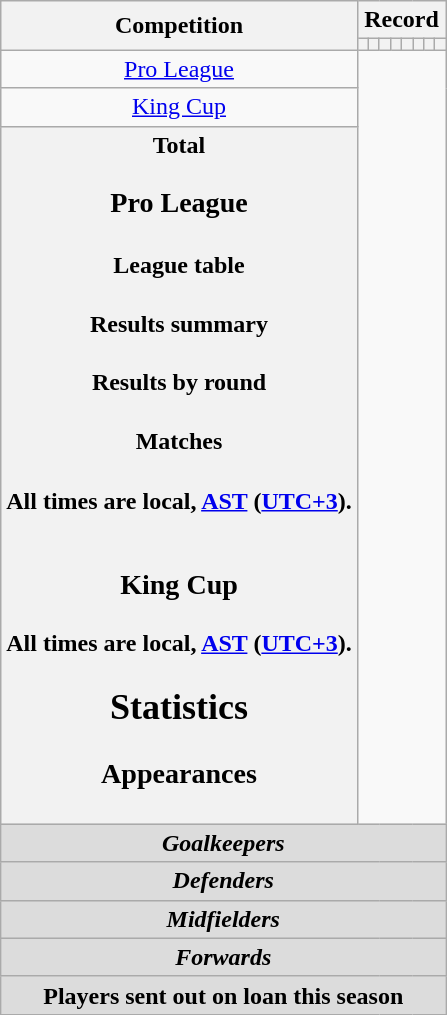<table class="wikitable" style="text-align: center">
<tr>
<th rowspan=2>Competition</th>
<th colspan=8>Record</th>
</tr>
<tr>
<th></th>
<th></th>
<th></th>
<th></th>
<th></th>
<th></th>
<th></th>
<th></th>
</tr>
<tr>
<td><a href='#'>Pro League</a><br></td>
</tr>
<tr>
<td><a href='#'>King Cup</a><br></td>
</tr>
<tr>
<th>Total<br>
<h3>Pro League</h3><h4>League table</h4><h4>Results summary</h4>
<h4>Results by round</h4><h4>Matches</h4>All times are local, <a href='#'>AST</a> (<a href='#'>UTC+3</a>).<br>


<br>




























<h3>King Cup</h3>
All times are local, <a href='#'>AST</a> (<a href='#'>UTC+3</a>).<br><h2>Statistics</h2><h3>Appearances</h3></th>
</tr>
<tr>
<th colspan=10 style=background:#dcdcdc; text-align:center><em>Goalkeepers</em><br>

</th>
</tr>
<tr>
<th colspan=10 style=background:#dcdcdc; text-align:center><em>Defenders</em><br>






</th>
</tr>
<tr>
<th colspan=10 style=background:#dcdcdc; text-align:center><em>Midfielders</em><br>









</th>
</tr>
<tr>
<th colspan=10 style=background:#dcdcdc; text-align:center><em>Forwards</em><br>




</th>
</tr>
<tr>
<th colspan=16 style=background:#dcdcdc; text-align:center>Players sent out on loan this season<br>
</th>
</tr>
</table>
